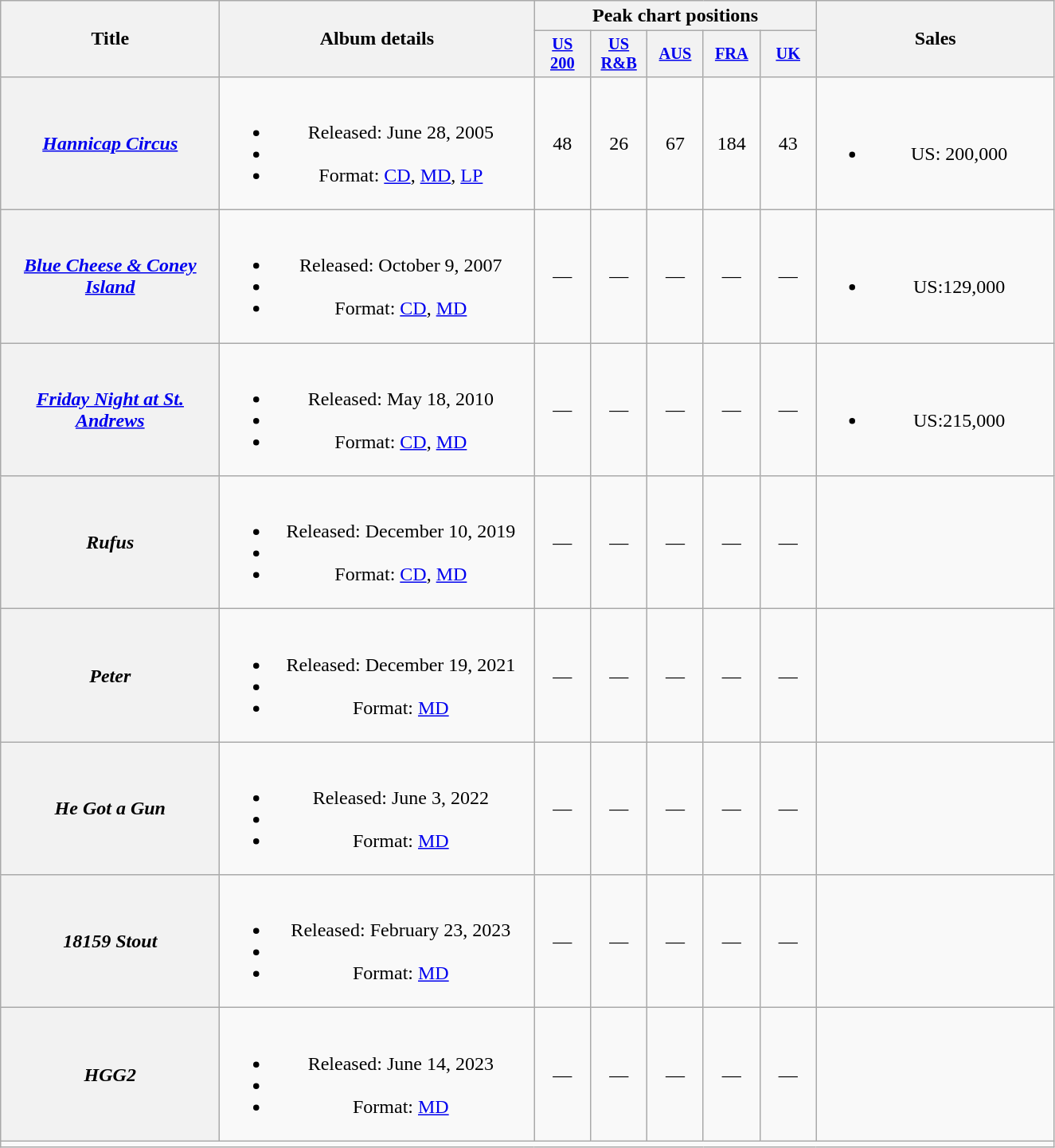<table class="wikitable" style="text-align:center;">
<tr>
<th scope="col" rowspan="2" style="width:11em;">Title</th>
<th scope="col" rowspan="2" style="width:16em;">Album details</th>
<th scope="col" colspan="5">Peak chart positions</th>
<th scope="col" rowspan="2" style="width:12em;">Sales</th>
</tr>
<tr>
<th style="width:3em; font-size:85%"><a href='#'>US 200</a><br></th>
<th style="width:3em; font-size:85%"><a href='#'>US R&B</a><br></th>
<th style="width:3em; font-size:85%"><a href='#'>AUS</a><br></th>
<th style="width:3em; font-size:85%"><a href='#'>FRA</a><br></th>
<th style="width:3em; font-size:85%"><a href='#'>UK</a><br></th>
</tr>
<tr>
<th scope="row"><em><a href='#'>Hannicap Circus</a></em></th>
<td><br><ul><li>Released: June 28, 2005</li><li></li><li>Format: <a href='#'>CD</a>, <a href='#'>MD</a>, <a href='#'>LP</a></li></ul></td>
<td style="text-align:center;">48</td>
<td style="text-align:center;">26</td>
<td style="text-align:center;">67</td>
<td style="text-align:center;">184</td>
<td style="text-align:center;">43</td>
<td><br><ul><li>US: 200,000</li></ul></td>
</tr>
<tr>
<th scope="row"><em><a href='#'>Blue Cheese & Coney Island</a></em></th>
<td><br><ul><li>Released: October 9, 2007</li><li></li><li>Format: <a href='#'>CD</a>, <a href='#'>MD</a></li></ul></td>
<td style="text-align:center;">—</td>
<td style="text-align:center;">—</td>
<td style="text-align:center;">—</td>
<td style="text-align:center;">—</td>
<td style="text-align:center;">—</td>
<td><br><ul><li>US:129,000</li></ul></td>
</tr>
<tr>
<th scope="row"><em><a href='#'>Friday Night at St. Andrews</a></em></th>
<td><br><ul><li>Released: May 18, 2010</li><li></li><li>Format: <a href='#'>CD</a>, <a href='#'>MD</a></li></ul></td>
<td style="text-align:center;">—</td>
<td style="text-align:center;">—</td>
<td style="text-align:center;">—</td>
<td style="text-align:center;">—</td>
<td style="text-align:center;">—</td>
<td><br><ul><li>US:215,000</li></ul></td>
</tr>
<tr>
<th scope="row"><em>Rufus</em></th>
<td><br><ul><li>Released: December 10, 2019</li><li></li><li>Format: <a href='#'>CD</a>, <a href='#'>MD</a></li></ul></td>
<td>—</td>
<td>—</td>
<td>—</td>
<td>—</td>
<td>—</td>
<td></td>
</tr>
<tr>
<th><em>Peter</em></th>
<td><br><ul><li>Released: December 19, 2021</li><li></li><li>Format: <a href='#'>MD</a></li></ul></td>
<td>—</td>
<td>—</td>
<td>—</td>
<td>—</td>
<td>—</td>
<td></td>
</tr>
<tr>
<th><em>He Got a Gun</em></th>
<td><br><ul><li>Released: June 3, 2022</li><li></li><li>Format: <a href='#'>MD</a></li></ul></td>
<td>—</td>
<td>—</td>
<td>—</td>
<td>—</td>
<td>—</td>
<td></td>
</tr>
<tr>
<th><em>18159 Stout</em></th>
<td><br><ul><li>Released: February 23, 2023</li><li></li><li>Format: <a href='#'>MD</a></li></ul></td>
<td>—</td>
<td>—</td>
<td>—</td>
<td>—</td>
<td>—</td>
<td></td>
</tr>
<tr>
<th><em>HGG2</em></th>
<td><br><ul><li>Released: June 14, 2023</li><li></li><li>Format: <a href='#'>MD</a></li></ul></td>
<td>—</td>
<td>—</td>
<td>—</td>
<td>—</td>
<td>—</td>
<td></td>
</tr>
<tr>
<td colspan="8" style="text-align:center; font-size:8pt;"></td>
</tr>
</table>
